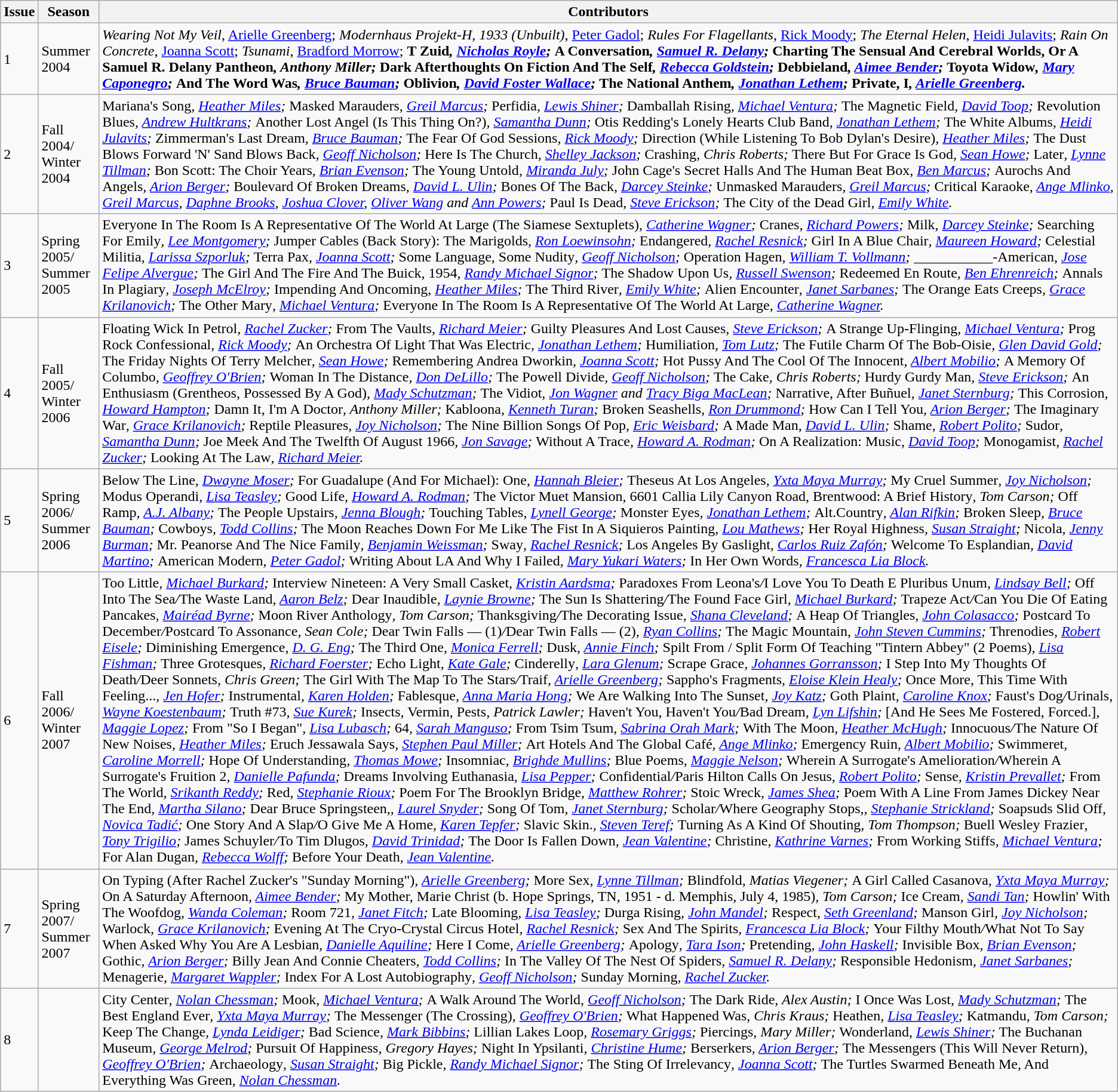<table class="wikitable">
<tr>
<th>Issue</th>
<th>Season</th>
<th>Contributors</th>
</tr>
<tr>
<td>1</td>
<td>Summer 2004</td>
<td><em>Wearing Not My Veil</em>, <a href='#'>Arielle Greenberg</a>; <em>Modernhaus Projekt-H, 1933 (Unbuilt)</em>, <a href='#'>Peter Gadol</a>; <em>Rules For Flagellants</em>, <a href='#'>Rick Moody</a>; <em>The Eternal Helen</em>, <a href='#'>Heidi Julavits</a>; <em>Rain On Concrete</em>, <a href='#'>Joanna Scott</a>; <em>Tsunami</em>, <a href='#'>Bradford Morrow</a>; <strong>T Zuid<em>, <a href='#'>Nicholas Royle</a>; </em>A Conversation<em>, <a href='#'>Samuel R. Delany</a>; </em>Charting The Sensual And Cerebral Worlds, Or A Samuel R. Delany Pantheon<em>, Anthony Miller; </em>Dark Afterthoughts On Fiction And The Self<em>, <a href='#'>Rebecca Goldstein</a>; </em>Debbieland<em>, <a href='#'>Aimee Bender</a>; </em>Toyota Widow<em>, <a href='#'>Mary Caponegro</a>; </em>And The Word Was<em>, <a href='#'>Bruce Bauman</a>; </em>Oblivion<em>, <a href='#'>David Foster Wallace</a>; </em>The National Anthem<em>, <a href='#'>Jonathan Lethem</a>; </em>Private, I<em>, <a href='#'>Arielle Greenberg</a>.</td>
</tr>
<tr>
<td>2</td>
<td>Fall 2004/ Winter 2004</td>
<td></em>Mariana's Song<em>, <a href='#'>Heather Miles</a>; </em>Masked Marauders<em>, <a href='#'>Greil Marcus</a>; </em>Perfidia<em>, <a href='#'>Lewis Shiner</a>; </em>Damballah Rising<em>, <a href='#'>Michael Ventura</a>; </em>The Magnetic Field<em>, <a href='#'>David Toop</a>; </em>Revolution Blues<em>, <a href='#'>Andrew Hultkrans</a>; </em>Another Lost Angel (Is This Thing On?)<em>, <a href='#'>Samantha Dunn</a>; </em>Otis Redding's Lonely Hearts Club Band<em>, <a href='#'>Jonathan Lethem</a>; </em>The White Albums<em>, <a href='#'>Heidi Julavits</a>; </em>Zimmerman's Last Dream<em>, <a href='#'>Bruce Bauman</a>; </em>The Fear Of God Sessions<em>, <a href='#'>Rick Moody</a>; </em>Direction (While Listening To Bob Dylan's Desire)<em>, <a href='#'>Heather Miles</a>; </em>The Dust Blows Forward 'N' Sand Blows Back<em>, <a href='#'>Geoff Nicholson</a>; </em>Here Is The Church<em>, <a href='#'>Shelley Jackson</a>; </em>Crashing<em>, Chris Roberts; </em>There But For Grace Is God<em>, <a href='#'>Sean Howe</a>; </em>Later<em>, <a href='#'>Lynne Tillman</a>; </em>Bon Scott: The Choir Years<em>, <a href='#'>Brian Evenson</a>; </em>The Young Untold<em>, <a href='#'>Miranda July</a>; </em>John Cage's Secret Halls And The Human Beat Box<em>, <a href='#'>Ben Marcus</a>; </em>Aurochs And Angels<em>, <a href='#'>Arion Berger</a>; </em>Boulevard Of Broken Dreams<em>, <a href='#'>David L. Ulin</a>; </em>Bones Of The Back<em>, <a href='#'>Darcey Steinke</a>; </em>Unmasked Marauders<em>, <a href='#'>Greil Marcus</a>; </em>Critical Karaoke<em>, <a href='#'>Ange Mlinko</a>, <a href='#'>Greil Marcus</a>, <a href='#'>Daphne Brooks</a>, <a href='#'>Joshua Clover</a>, <a href='#'>Oliver Wang</a> and <a href='#'>Ann Powers</a>; </em>Paul Is Dead<em>, <a href='#'>Steve Erickson</a>; </em>The City of the Dead Girl<em>, <a href='#'>Emily White</a>.</td>
</tr>
<tr>
<td>3</td>
<td>Spring 2005/ Summer 2005</td>
<td></em>Everyone In The Room Is A Representative Of The World At Large (The Siamese Sextuplets)<em>, <a href='#'>Catherine Wagner</a>; </em>Cranes<em>, <a href='#'>Richard Powers</a>; </em>Milk<em>, <a href='#'>Darcey Steinke</a>; </em>Searching For Emily<em>, <a href='#'>Lee Montgomery</a>; </em>Jumper Cables (Back Story): The Marigolds<em>, <a href='#'>Ron Loewinsohn</a>; </em>Endangered<em>, <a href='#'>Rachel Resnick</a>; </em>Girl In A Blue Chair<em>, <a href='#'>Maureen Howard</a>; </em>Celestial Militia<em>, <a href='#'>Larissa Szporluk</a>; </em>Terra Pax<em>, <a href='#'>Joanna Scott</a>; </em>Some Language, Some Nudity<em>, <a href='#'>Geoff Nicholson</a>; </em>Operation Hagen<em>, <a href='#'>William T. Vollmann</a>; </em>___________-American<em>, <a href='#'>Jose Felipe Alvergue</a>; </em>The Girl And The Fire And The Buick, 1954<em>, <a href='#'>Randy Michael Signor</a>; </em>The Shadow Upon Us<em>, <a href='#'>Russell Swenson</a>; </em>Redeemed En Route<em>, <a href='#'>Ben Ehrenreich</a>; </em>Annals In Plagiary<em>, <a href='#'>Joseph McElroy</a>; </em>Impending And Oncoming<em>, <a href='#'>Heather Miles</a>; </em>The Third River<em>, <a href='#'>Emily White</a>; </em>Alien Encounter<em>, <a href='#'>Janet Sarbanes</a>; </em>The Orange Eats Creeps<em>, <a href='#'>Grace Krilanovich</a>; </em>The Other Mary<em>, <a href='#'>Michael Ventura</a>; </em>Everyone In The Room Is A Representative Of The World At Large<em>, <a href='#'>Catherine Wagner</a>.</td>
</tr>
<tr>
<td>4</td>
<td>Fall 2005/ Winter 2006</td>
<td></em>Floating Wick In Petrol<em>, <a href='#'>Rachel Zucker</a>; </em>From The Vaults<em>, <a href='#'>Richard Meier</a>; </em>Guilty Pleasures And Lost Causes<em>, <a href='#'>Steve Erickson</a>; </em>A Strange Up-Flinging<em>, <a href='#'>Michael Ventura</a>; </em>Prog Rock Confessional<em>, <a href='#'>Rick Moody</a>; </em>An Orchestra Of Light That Was Electric<em>, <a href='#'>Jonathan Lethem</a>; </em>Humiliation<em>, <a href='#'>Tom Lutz</a>; </em>The Futile Charm Of The Bob-Oisie<em>, <a href='#'>Glen David Gold</a>; </em>The Friday Nights Of Terry Melcher<em>, <a href='#'>Sean Howe</a>; </em>Remembering Andrea Dworkin<em>, <a href='#'>Joanna Scott</a>; </em>Hot Pussy And The Cool Of The Innocent<em>, <a href='#'>Albert Mobilio</a>; </em>A Memory Of Columbo<em>, <a href='#'>Geoffrey O'Brien</a>; </em>Woman In The Distance<em>, <a href='#'>Don DeLillo</a>; </em>The Powell Divide<em>, <a href='#'>Geoff Nicholson</a>; </em>The Cake<em>, Chris Roberts; </em>Hurdy Gurdy Man<em>, <a href='#'>Steve Erickson</a>; </em>An Enthusiasm (Grentheos, Possessed By A God)<em>, <a href='#'>Mady Schutzman</a>; </em>The Vidiot<em>, <a href='#'>Jon Wagner</a> and <a href='#'>Tracy Biga MacLean</a>; </em>Narrative, After Buñuel<em>, <a href='#'>Janet Sternburg</a>; </em>This Corrosion<em>, <a href='#'>Howard Hampton</a>; </em>Damn It, I'm A Doctor<em>, Anthony Miller; </em>Kabloona<em>, <a href='#'>Kenneth Turan</a>; </em>Broken Seashells<em>, <a href='#'>Ron Drummond</a>; </em>How Can I Tell You<em>, <a href='#'>Arion Berger</a>; </em>The Imaginary War<em>, <a href='#'>Grace Krilanovich</a>; </em>Reptile Pleasures<em>, <a href='#'>Joy Nicholson</a>; </em>The Nine Billion Songs Of Pop<em>, <a href='#'>Eric Weisbard</a>; </em>A Made Man<em>, <a href='#'>David L. Ulin</a>; </em>Shame<em>, <a href='#'>Robert Polito</a>; </em>Sudor<em>, <a href='#'>Samantha Dunn</a>; </em>Joe Meek And The Twelfth Of August 1966<em>, <a href='#'>Jon Savage</a>; </em>Without A Trace<em>, <a href='#'>Howard A. Rodman</a>; </em>On A Realization: Music<em>, <a href='#'>David Toop</a>; </em>Monogamist<em>, <a href='#'>Rachel Zucker</a>; </em>Looking At The Law<em>, <a href='#'>Richard Meier</a>.</td>
</tr>
<tr>
<td>5</td>
<td>Spring 2006/ Summer 2006</td>
<td></em>Below The Line<em>, <a href='#'>Dwayne Moser</a>; </em>For Guadalupe (And For Michael): One<em>, <a href='#'>Hannah Bleier</a>; </em>Theseus At Los Angeles<em>, <a href='#'>Yxta Maya Murray</a>; </em>My Cruel Summer<em>, <a href='#'>Joy Nicholson</a>; </em>Modus Operandi<em>, <a href='#'>Lisa Teasley</a>; </em>Good Life<em>, <a href='#'>Howard A. Rodman</a>; </em>The Victor Muet Mansion, 6601 Callia Lily Canyon Road, Brentwood: A Brief History<em>, Tom Carson; </em>Off Ramp<em>, <a href='#'>A.J. Albany</a>; </em>The People Upstairs<em>, <a href='#'>Jenna Blough</a>; </em>Touching Tables<em>, <a href='#'>Lynell George</a>; </em>Monster Eyes<em>, <a href='#'>Jonathan Lethem</a>; </em>Alt.Country<em>, <a href='#'>Alan Rifkin</a>; </em>Broken Sleep<em>, <a href='#'>Bruce Bauman</a>; </em>Cowboys<em>, <a href='#'>Todd Collins</a>; </em>The Moon Reaches Down For Me Like The Fist In A Siquieros Painting<em>, <a href='#'>Lou Mathews</a>; </em>Her Royal Highness<em>, <a href='#'>Susan Straight</a>; </em>Nicola<em>, <a href='#'>Jenny Burman</a>; </em>Mr. Peanorse And The Nice Family<em>, <a href='#'>Benjamin Weissman</a>; </em>Sway<em>, <a href='#'>Rachel Resnick</a>; </em>Los Angeles By Gaslight<em>, <a href='#'>Carlos Ruiz Zafón</a>; </em>Welcome To Esplandian<em>, <a href='#'>David Martino</a>; </em>American Modern<em>, <a href='#'>Peter Gadol</a>; </em>Writing About LA And Why I Failed<em>, <a href='#'>Mary Yukari Waters</a>; </em>In Her Own Words<em>, <a href='#'>Francesca Lia Block</a>.</td>
</tr>
<tr>
<td>6</td>
<td>Fall 2006/ Winter 2007</td>
<td></em>Too Little<em>, <a href='#'>Michael Burkard</a>; </em>Interview Nineteen: A Very Small Casket<em>, <a href='#'>Kristin Aardsma</a>; </em>Paradoxes From Leona's<em>/</em>I Love You To Death E Pluribus Unum<em>, <a href='#'>Lindsay Bell</a>; </em>Off Into The Sea<em>/</em>The Waste Land<em>, <a href='#'>Aaron Belz</a>; </em>Dear Inaudible<em>, <a href='#'>Laynie Browne</a>; </em>The Sun Is Shattering<em>/</em>The Found Face Girl<em>, <a href='#'>Michael Burkard</a>; </em>Trapeze Act<em>/</em>Can You Die Of Eating Pancakes<em>, <a href='#'>Mairéad Byrne</a>; </em>Moon River Anthology<em>, Tom Carson; </em>Thanksgiving<em>/</em>The Decorating Issue<em>, <a href='#'>Shana Cleveland</a>; </em>A Heap Of Triangles<em>, <a href='#'>John Colasacco</a>; </em>Postcard To December<em>/</em>Postcard To Assonance<em>, Sean Cole; </em>Dear Twin Falls — (1)<em>/</em>Dear Twin Falls — (2)<em>, <a href='#'>Ryan Collins</a>; </em>The Magic Mountain<em>, <a href='#'>John Steven Cummins</a>; </em>Threnodies<em>, <a href='#'>Robert Eisele</a>; </em>Diminishing Emergence<em>, <a href='#'>D. G. Eng</a>; </em>The Third One<em>, <a href='#'>Monica Ferrell</a>; </em>Dusk<em>, <a href='#'>Annie Finch</a>; </em>Spilt From / Split Form Of Teaching "Tintern Abbey" (2 Poems)<em>, <a href='#'>Lisa Fishman</a>; </em>Three Grotesques<em>, <a href='#'>Richard Foerster</a>; </em>Echo Light<em>, <a href='#'>Kate Gale</a>; </em>Cinderelly<em>, <a href='#'>Lara Glenum</a>; </em>Scrape Grace<em>, <a href='#'>Johannes Gorransson</a>; </em>I Step Into My Thoughts Of Death<em>/</em>Deer Sonnets<em>, Chris Green; </em>The Girl With The Map To The Stars<em>/</em>Traif<em>, <a href='#'>Arielle Greenberg</a>; </em>Sappho's Fragments<em>, <a href='#'>Eloise Klein Healy</a>; </em>Once More, This Time With Feeling...<em>, <a href='#'>Jen Hofer</a>; </em>Instrumental<em>, <a href='#'>Karen Holden</a>; </em>Fablesque<em>, <a href='#'>Anna Maria Hong</a>; </em>We Are Walking Into The Sunset<em>, <a href='#'>Joy Katz</a>; </em>Goth Plaint<em>, <a href='#'>Caroline Knox</a>; </em>Faust's Dog<em>/</em>Urinals<em>, <a href='#'>Wayne Koestenbaum</a>; </em>Truth #73<em>, <a href='#'>Sue Kurek</a>; </em>Insects, Vermin, Pests<em>, Patrick Lawler; </em>Haven't You, Haven't You<em>/</em>Bad Dream<em>, <a href='#'>Lyn Lifshin</a>; </em>[And He Sees Me Fostered, Forced.]<em>, <a href='#'>Maggie Lopez</a>; </em>From "So I Began"<em>, <a href='#'>Lisa Lubasch</a>; </em>64<em>, <a href='#'>Sarah Manguso</a>; </em>From Tsim Tsum<em>, <a href='#'>Sabrina Orah Mark</a>; </em>With The Moon<em>, <a href='#'>Heather McHugh</a>; </em>Innocuous<em>/</em>The Nature Of New Noises<em>, <a href='#'>Heather Miles</a>; </em>Eruch Jessawala Says<em>, <a href='#'>Stephen Paul Miller</a>; </em>Art Hotels And The Global Café<em>, <a href='#'>Ange Mlinko</a>; </em>Emergency Ruin<em>, <a href='#'>Albert Mobilio</a>; </em>Swimmeret<em>, <a href='#'>Caroline Morrell</a>; </em>Hope Of Understanding<em>, <a href='#'>Thomas Mowe</a>; </em>Insomniac<em>, <a href='#'>Brighde Mullins</a>; </em>Blue Poems<em>, <a href='#'>Maggie Nelson</a>; </em>Wherein A Surrogate's Amelioration<em>/</em>Wherein A Surrogate's Fruition 2<em>, <a href='#'>Danielle Pafunda</a>; </em>Dreams Involving Euthanasia<em>, <a href='#'>Lisa Pepper</a>; </em>Confidential<em>/</em>Paris Hilton Calls On Jesus<em>, <a href='#'>Robert Polito</a>; </em>Sense<em>, <a href='#'>Kristin Prevallet</a>; </em>From The World<em>, <a href='#'>Srikanth Reddy</a>; </em>Red<em>, <a href='#'>Stephanie Rioux</a>; </em>Poem For The Brooklyn Bridge<em>, <a href='#'>Matthew Rohrer</a>; </em>Stoic Wreck<em>, <a href='#'>James Shea</a>; </em>Poem With A Line From James Dickey Near The End<em>, <a href='#'>Martha Silano</a>; </em>Dear Bruce Springsteen,<em>, <a href='#'>Laurel Snyder</a>; </em>Song Of Tom<em>, <a href='#'>Janet Sternburg</a>; </em>Scholar<em>/</em>Where Geography Stops,<em>, <a href='#'>Stephanie Strickland</a>; </em>Soapsuds Slid Off<em>, <a href='#'>Novica Tadić</a>; </em>One Story And A Slap<em>/</em>O Give Me A Home<em>, <a href='#'>Karen Tepfer</a>; </em>Slavic Skin.<em>, <a href='#'>Steven Teref</a>; </em>Turning As A Kind Of Shouting<em>, Tom Thompson; </em>Buell Wesley Frazier<em>, <a href='#'>Tony Trigilio</a>; </em>James Schuyler<em>/</em>To Tim Dlugos<em>, <a href='#'>David Trinidad</a>; </em>The Door Is Fallen Down<em>, <a href='#'>Jean Valentine</a>; </em>Christine<em>, <a href='#'>Kathrine Varnes</a>; </em>From Working Stiffs<em>, <a href='#'>Michael Ventura</a>; </em>For Alan Dugan<em>, <a href='#'>Rebecca Wolff</a>; </em>Before Your Death<em>, <a href='#'>Jean Valentine</a>.</td>
</tr>
<tr>
<td>7</td>
<td>Spring 2007/ Summer 2007</td>
<td></em>On Typing (After Rachel Zucker's "Sunday Morning")<em>, <a href='#'>Arielle Greenberg</a>; </em>More Sex<em>, <a href='#'>Lynne Tillman</a>; </em>Blindfold<em>, Matias Viegener; </em>A Girl Called Casanova<em>, <a href='#'>Yxta Maya Murray</a>; </em>On A Saturday Afternoon<em>, <a href='#'>Aimee Bender</a>; </em>My Mother, Marie Christ (b. Hope Springs, TN, 1951 - d. Memphis, July 4, 1985)<em>, Tom Carson; </em>Ice Cream<em>, <a href='#'>Sandi Tan</a>; </em>Howlin' With The Woofdog<em>, <a href='#'>Wanda Coleman</a>; </em>Room 721<em>, <a href='#'>Janet Fitch</a>; </em>Late Blooming<em>, <a href='#'>Lisa Teasley</a>; </em>Durga Rising<em>, <a href='#'>John Mandel</a>; </em>Respect<em>, <a href='#'>Seth Greenland</a>; </em>Manson Girl<em>, <a href='#'>Joy Nicholson</a>; </em>Warlock<em>, <a href='#'>Grace Krilanovich</a>; </em>Evening At The Cryo-Crystal Circus Hotel<em>, <a href='#'>Rachel Resnick</a>; </em>Sex And The Spirits<em>, <a href='#'>Francesca Lia Block</a>; </em>Your Filthy Mouth<em>/</em>What Not To Say When Asked Why You Are A Lesbian<em>, <a href='#'>Danielle Aquiline</a>; </em>Here I Come<em>, <a href='#'>Arielle Greenberg</a>; </em>Apology<em>, <a href='#'>Tara Ison</a>; </em>Pretending<em>, <a href='#'>John Haskell</a>; </em>Invisible Box<em>, <a href='#'>Brian Evenson</a>; </em>Gothic<em>, <a href='#'>Arion Berger</a>; </em>Billy Jean And Connie Cheaters<em>, <a href='#'>Todd Collins</a>; </em>In The Valley Of The Nest Of Spiders<em>, <a href='#'>Samuel R. Delany</a>; </em>Responsible Hedonism<em>, <a href='#'>Janet Sarbanes</a>; </em>Menagerie<em>, <a href='#'>Margaret Wappler</a>; </em>Index For A Lost Autobiography<em>, <a href='#'>Geoff Nicholson</a>; </em>Sunday Morning<em>, <a href='#'>Rachel Zucker</a>.</td>
</tr>
<tr>
<td>8</td>
<td></td>
<td></em>City Center<em>, <a href='#'>Nolan Chessman</a>; </em>Mook<em>, <a href='#'>Michael Ventura</a>; </em>A Walk Around The World<em>, <a href='#'>Geoff Nicholson</a>; </em>The Dark Ride<em>, Alex Austin; </em>I Once Was Lost<em>, <a href='#'>Mady Schutzman</a>; </em>The Best England Ever<em>, <a href='#'>Yxta Maya Murray</a>; </em>The Messenger (The Crossing)<em>, <a href='#'>Geoffrey O'Brien</a>; </em>What Happened Was<em>, Chris Kraus; </em>Heathen<em>, <a href='#'>Lisa Teasley</a>; </em>Katmandu<em>, Tom Carson; </em>Keep The Change<em>, <a href='#'>Lynda Leidiger</a>; </em>Bad Science<em>, <a href='#'>Mark Bibbins</a>; </em>Lillian Lakes Loop<em>, <a href='#'>Rosemary Griggs</a>; </em>Piercings<em>, Mary Miller; </em>Wonderland<em>, <a href='#'>Lewis Shiner</a>; </em>The Buchanan Museum<em>, <a href='#'>George Melrod</a>; </em>Pursuit Of Happiness<em>, Gregory Hayes; </em>Night In Ypsilanti<em>, <a href='#'>Christine Hume</a>; </em>Berserkers<em>, <a href='#'>Arion Berger</a>; </em>The Messengers (This Will Never Return)<em>, <a href='#'>Geoffrey O'Brien</a>; </em>Archaeology<em>, <a href='#'>Susan Straight</a>; </em>Big Pickle<em>, <a href='#'>Randy Michael Signor</a>; </em>The Sting Of Irrelevancy<em>, <a href='#'>Joanna Scott</a>; </em>The Turtles Swarmed Beneath Me, And Everything Was Green<em>, <a href='#'>Nolan Chessman</a>.</td>
</tr>
</table>
